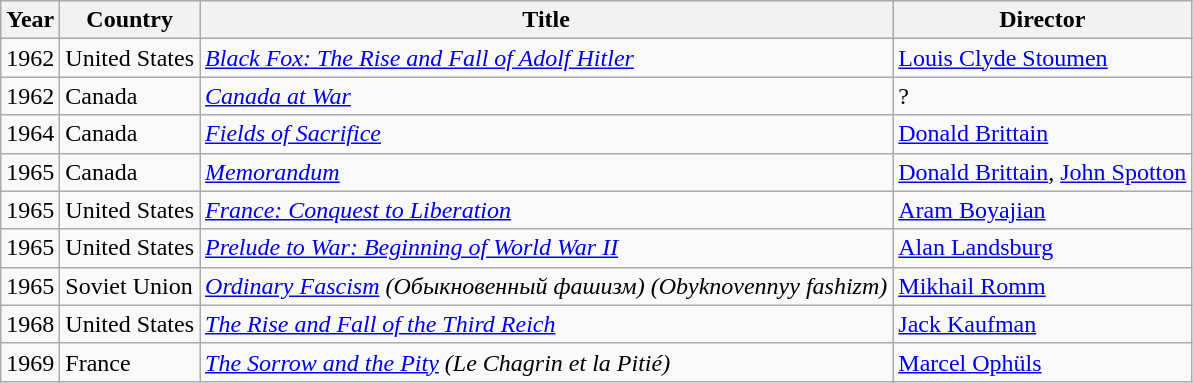<table class="wikitable" border="1">
<tr>
<th>Year</th>
<th>Country</th>
<th>Title</th>
<th>Director</th>
</tr>
<tr>
<td>1962</td>
<td>United States</td>
<td><em><a href='#'>Black Fox: The Rise and Fall of Adolf Hitler</a></em></td>
<td><a href='#'>Louis Clyde Stoumen</a></td>
</tr>
<tr>
<td>1962</td>
<td>Canada</td>
<td><em><a href='#'>Canada at War</a></em></td>
<td>?</td>
</tr>
<tr>
<td>1964</td>
<td>Canada</td>
<td><em><a href='#'>Fields of Sacrifice</a></em></td>
<td><a href='#'>Donald Brittain</a></td>
</tr>
<tr>
<td>1965</td>
<td>Canada</td>
<td><em><a href='#'>Memorandum</a></em></td>
<td><a href='#'>Donald Brittain</a>, <a href='#'>John Spotton</a></td>
</tr>
<tr>
<td>1965</td>
<td>United States</td>
<td><em><a href='#'>France: Conquest to Liberation</a></em></td>
<td><a href='#'>Aram Boyajian</a></td>
</tr>
<tr>
<td>1965</td>
<td>United States</td>
<td><em><a href='#'>Prelude to War: Beginning of World War II</a></em></td>
<td><a href='#'>Alan Landsburg</a></td>
</tr>
<tr>
<td>1965</td>
<td>Soviet Union</td>
<td><em><a href='#'>Ordinary Fascism</a> (Обыкновенный фашизм) (Obyknovennyy fashizm)</em></td>
<td><a href='#'>Mikhail Romm</a></td>
</tr>
<tr>
<td>1968</td>
<td>United States</td>
<td><em><a href='#'>The Rise and Fall of the Third Reich</a></em></td>
<td><a href='#'>Jack Kaufman</a></td>
</tr>
<tr>
<td>1969</td>
<td>France</td>
<td><em><a href='#'>The Sorrow and the Pity</a> (Le Chagrin et la Pitié)</em></td>
<td><a href='#'>Marcel Ophüls</a></td>
</tr>
</table>
